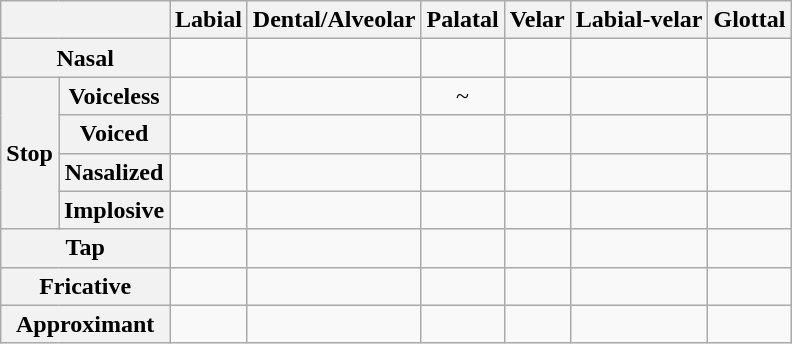<table class="wikitable" style="text-align:center;">
<tr>
<th colspan="2"></th>
<th>Labial</th>
<th>Dental/Alveolar</th>
<th>Palatal</th>
<th>Velar</th>
<th>Labial-velar</th>
<th>Glottal</th>
</tr>
<tr>
<th colspan="2">Nasal</th>
<td> </td>
<td> </td>
<td> </td>
<td> </td>
<td></td>
<td></td>
</tr>
<tr>
<th rowspan="4">Stop</th>
<th>Voiceless</th>
<td> </td>
<td> </td>
<td>~ </td>
<td> </td>
<td> </td>
<td></td>
</tr>
<tr>
<th>Voiced</th>
<td> </td>
<td> </td>
<td> </td>
<td> </td>
<td> </td>
<td></td>
</tr>
<tr>
<th>Nasalized</th>
<td> </td>
<td> </td>
<td> </td>
<td> </td>
<td> </td>
<td></td>
</tr>
<tr>
<th>Implosive</th>
<td> </td>
<td> </td>
<td> </td>
<td></td>
<td></td>
<td></td>
</tr>
<tr>
<th colspan="2">Tap</th>
<td></td>
<td> </td>
<td></td>
<td></td>
<td></td>
<td></td>
</tr>
<tr>
<th colspan="2">Fricative</th>
<td> </td>
<td></td>
<td></td>
<td></td>
<td></td>
<td> </td>
</tr>
<tr>
<th colspan="2">Approximant</th>
<td></td>
<td> </td>
<td> </td>
<td></td>
<td> </td>
<td></td>
</tr>
</table>
